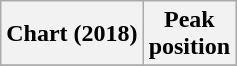<table class="wikitable plainrowheaders" style="text-align:center">
<tr>
<th>Chart (2018)</th>
<th>Peak<br>position</th>
</tr>
<tr>
</tr>
</table>
